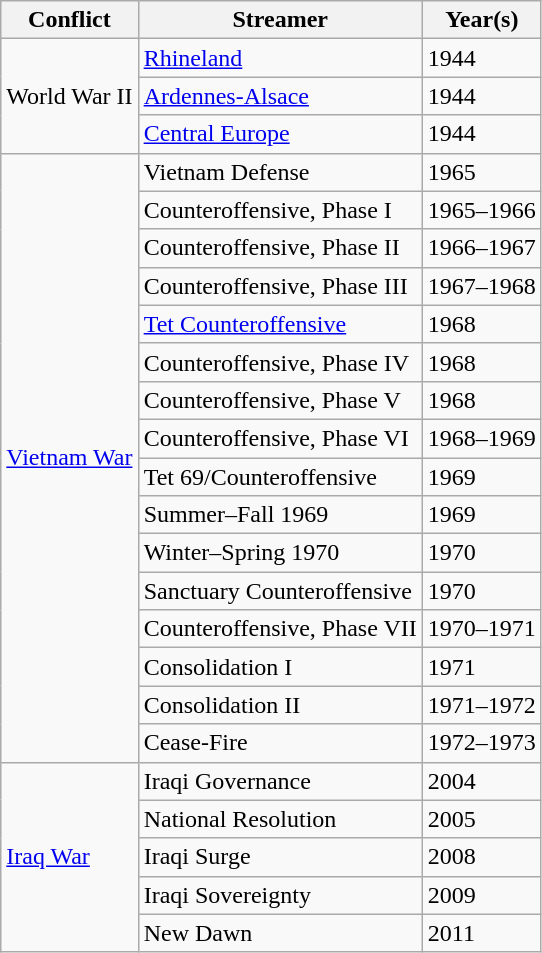<table class=wikitable>
<tr>
<th>Conflict</th>
<th>Streamer</th>
<th>Year(s)</th>
</tr>
<tr>
<td rowspan="3">World War II <br> </td>
<td><a href='#'>Rhineland</a></td>
<td>1944</td>
</tr>
<tr>
<td><a href='#'>Ardennes-Alsace</a></td>
<td>1944</td>
</tr>
<tr>
<td><a href='#'>Central Europe</a></td>
<td>1944</td>
</tr>
<tr>
<td rowspan="16"><a href='#'>Vietnam War</a> <br> </td>
<td>Vietnam Defense</td>
<td>1965</td>
</tr>
<tr>
<td>Counteroffensive, Phase I</td>
<td>1965–1966</td>
</tr>
<tr>
<td>Counteroffensive, Phase II</td>
<td>1966–1967</td>
</tr>
<tr>
<td>Counteroffensive, Phase III</td>
<td>1967–1968</td>
</tr>
<tr>
<td><a href='#'>Tet Counteroffensive</a></td>
<td>1968</td>
</tr>
<tr>
<td>Counteroffensive, Phase IV</td>
<td>1968</td>
</tr>
<tr>
<td>Counteroffensive, Phase V</td>
<td>1968</td>
</tr>
<tr>
<td>Counteroffensive, Phase VI</td>
<td>1968–1969</td>
</tr>
<tr>
<td>Tet 69/Counteroffensive</td>
<td>1969</td>
</tr>
<tr>
<td>Summer–Fall 1969</td>
<td>1969</td>
</tr>
<tr>
<td>Winter–Spring 1970</td>
<td>1970</td>
</tr>
<tr>
<td>Sanctuary Counteroffensive</td>
<td>1970</td>
</tr>
<tr>
<td>Counteroffensive, Phase VII</td>
<td>1970–1971</td>
</tr>
<tr>
<td>Consolidation I</td>
<td>1971</td>
</tr>
<tr>
<td>Consolidation II</td>
<td>1971–1972</td>
</tr>
<tr>
<td>Cease-Fire</td>
<td>1972–1973</td>
</tr>
<tr>
<td rowspan="5"><a href='#'>Iraq War</a><br></td>
<td>Iraqi Governance</td>
<td>2004</td>
</tr>
<tr>
<td>National Resolution</td>
<td>2005</td>
</tr>
<tr>
<td>Iraqi Surge</td>
<td>2008</td>
</tr>
<tr>
<td>Iraqi Sovereignty</td>
<td>2009</td>
</tr>
<tr>
<td>New Dawn</td>
<td>2011</td>
</tr>
</table>
